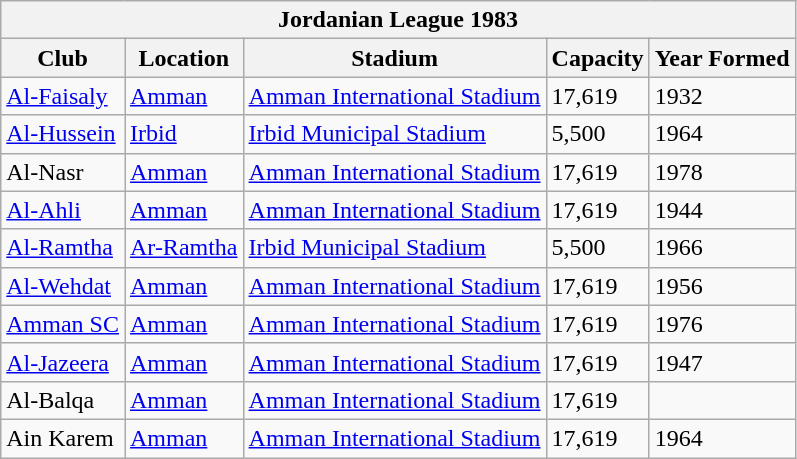<table class="wikitable">
<tr>
<th colspan="5">Jordanian  League 1983</th>
</tr>
<tr>
<th>Club</th>
<th>Location</th>
<th>Stadium</th>
<th>Capacity</th>
<th>Year Formed</th>
</tr>
<tr style="vertical-align:top;">
<td><a href='#'>Al-Faisaly</a></td>
<td><a href='#'>Amman</a></td>
<td><a href='#'>Amman International Stadium</a></td>
<td>17,619</td>
<td>1932</td>
</tr>
<tr style="vertical-align:top;">
<td><a href='#'>Al-Hussein</a></td>
<td><a href='#'>Irbid</a></td>
<td><a href='#'>Irbid Municipal Stadium</a></td>
<td>5,500</td>
<td>1964</td>
</tr>
<tr style="vertical-align:top;">
<td>Al-Nasr</td>
<td><a href='#'>Amman</a></td>
<td><a href='#'>Amman International Stadium</a></td>
<td>17,619</td>
<td>1978</td>
</tr>
<tr style="vertical-align:top;">
<td><a href='#'>Al-Ahli</a></td>
<td><a href='#'>Amman</a></td>
<td><a href='#'>Amman International Stadium</a></td>
<td>17,619</td>
<td>1944</td>
</tr>
<tr style="vertical-align:top;">
<td><a href='#'>Al-Ramtha</a></td>
<td><a href='#'>Ar-Ramtha</a></td>
<td><a href='#'>Irbid Municipal Stadium</a></td>
<td>5,500</td>
<td>1966</td>
</tr>
<tr style="vertical-align:top;">
<td><a href='#'>Al-Wehdat</a></td>
<td><a href='#'>Amman</a></td>
<td><a href='#'>Amman International Stadium</a></td>
<td>17,619</td>
<td>1956</td>
</tr>
<tr style="vertical-align:top;">
<td><a href='#'>Amman SC</a></td>
<td><a href='#'>Amman</a></td>
<td><a href='#'>Amman International Stadium</a></td>
<td>17,619</td>
<td>1976</td>
</tr>
<tr style="vertical-align:top;">
<td><a href='#'>Al-Jazeera</a></td>
<td><a href='#'>Amman</a></td>
<td><a href='#'>Amman International Stadium</a></td>
<td>17,619</td>
<td>1947</td>
</tr>
<tr style="vertical-align:top;">
<td>Al-Balqa</td>
<td><a href='#'>Amman</a></td>
<td><a href='#'>Amman International Stadium</a></td>
<td>17,619</td>
<td></td>
</tr>
<tr style="vertical-align:top;">
<td>Ain Karem</td>
<td><a href='#'>Amman</a></td>
<td><a href='#'>Amman International Stadium</a></td>
<td>17,619</td>
<td>1964</td>
</tr>
</table>
